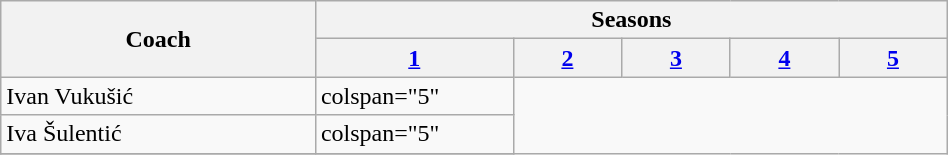<table class="wikitable" width="50%">
<tr>
<th rowspan="2" width="130">Coach</th>
<th colspan="5">Seasons</th>
</tr>
<tr>
<th width="40"><a href='#'>1</a></th>
<th width="40"><a href='#'>2</a></th>
<th width="40"><a href='#'>3</a></th>
<th width="40"><a href='#'>4</a></th>
<th width="40"><a href='#'>5</a></th>
</tr>
<tr>
<td>Ivan Vukušić</td>
<td>colspan="5" </td>
</tr>
<tr>
<td>Iva Šulentić</td>
<td>colspan="5" </td>
</tr>
<tr>
</tr>
</table>
